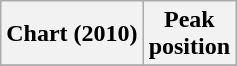<table class="wikitable plainrowheaders" style="text-align:center">
<tr>
<th scope="col">Chart (2010)</th>
<th scope="col">Peak<br> position</th>
</tr>
<tr>
</tr>
</table>
